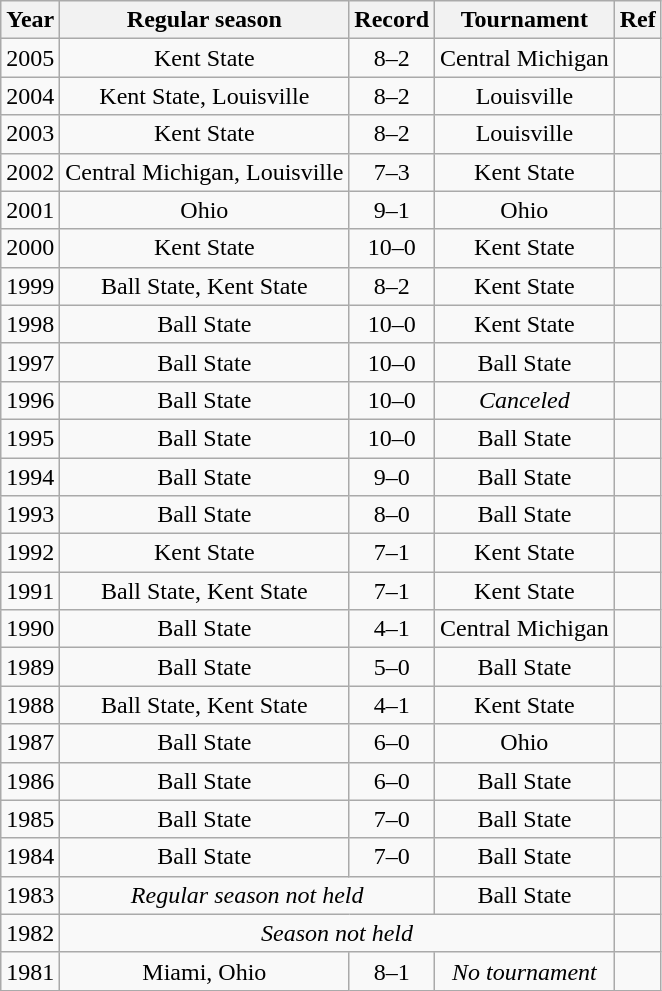<table class="wikitable" style="text-align:center" cellpadding=2 cellspacing=2>
<tr>
<th>Year</th>
<th>Regular season</th>
<th>Record</th>
<th>Tournament</th>
<th>Ref</th>
</tr>
<tr>
<td>2005</td>
<td>Kent State</td>
<td>8–2</td>
<td>Central Michigan</td>
<td></td>
</tr>
<tr>
<td>2004</td>
<td>Kent State, Louisville</td>
<td>8–2</td>
<td>Louisville</td>
<td></td>
</tr>
<tr>
<td>2003</td>
<td>Kent State</td>
<td>8–2</td>
<td>Louisville</td>
<td></td>
</tr>
<tr>
<td>2002</td>
<td>Central Michigan, Louisville</td>
<td>7–3</td>
<td>Kent State</td>
<td></td>
</tr>
<tr>
<td>2001</td>
<td>Ohio</td>
<td>9–1</td>
<td>Ohio</td>
<td></td>
</tr>
<tr>
<td>2000</td>
<td>Kent State</td>
<td>10–0</td>
<td>Kent State</td>
<td></td>
</tr>
<tr>
<td>1999</td>
<td>Ball State, Kent State</td>
<td>8–2</td>
<td>Kent State</td>
<td></td>
</tr>
<tr>
<td>1998</td>
<td>Ball State</td>
<td>10–0</td>
<td>Kent State</td>
<td></td>
</tr>
<tr>
<td>1997</td>
<td>Ball State</td>
<td>10–0</td>
<td>Ball State</td>
<td></td>
</tr>
<tr>
<td>1996</td>
<td>Ball State</td>
<td>10–0</td>
<td><em>Canceled</em></td>
<td></td>
</tr>
<tr>
<td>1995</td>
<td>Ball State</td>
<td>10–0</td>
<td>Ball State</td>
<td></td>
</tr>
<tr>
<td>1994</td>
<td>Ball State</td>
<td>9–0</td>
<td>Ball State</td>
<td></td>
</tr>
<tr>
<td>1993</td>
<td>Ball State</td>
<td>8–0</td>
<td>Ball State</td>
<td></td>
</tr>
<tr>
<td>1992</td>
<td>Kent State</td>
<td>7–1</td>
<td>Kent State</td>
<td></td>
</tr>
<tr>
<td>1991</td>
<td>Ball State, Kent State</td>
<td>7–1</td>
<td>Kent State</td>
<td></td>
</tr>
<tr>
<td>1990</td>
<td>Ball State</td>
<td>4–1</td>
<td>Central Michigan</td>
<td></td>
</tr>
<tr>
<td>1989</td>
<td>Ball State</td>
<td>5–0</td>
<td>Ball State</td>
<td></td>
</tr>
<tr>
<td>1988</td>
<td>Ball State, Kent State</td>
<td>4–1</td>
<td>Kent State</td>
<td></td>
</tr>
<tr>
<td>1987</td>
<td>Ball State</td>
<td>6–0</td>
<td>Ohio</td>
<td></td>
</tr>
<tr>
<td>1986</td>
<td>Ball State</td>
<td>6–0</td>
<td>Ball State</td>
<td></td>
</tr>
<tr>
<td>1985</td>
<td>Ball State</td>
<td>7–0</td>
<td>Ball State</td>
<td></td>
</tr>
<tr>
<td>1984</td>
<td>Ball State</td>
<td>7–0</td>
<td>Ball State</td>
<td></td>
</tr>
<tr>
<td>1983</td>
<td colspan=2><em>Regular season not held</em></td>
<td>Ball State</td>
<td></td>
</tr>
<tr>
<td>1982</td>
<td colspan=3><em>Season not held</em></td>
<td></td>
</tr>
<tr>
<td>1981</td>
<td>Miami, Ohio</td>
<td>8–1</td>
<td><em>No tournament</em></td>
<td></td>
</tr>
</table>
